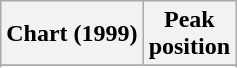<table class="wikitable sortable plainrowheaders" style="text-align:center">
<tr>
<th scope="col">Chart (1999)</th>
<th scope="col">Peak<br>position</th>
</tr>
<tr>
</tr>
<tr>
</tr>
</table>
